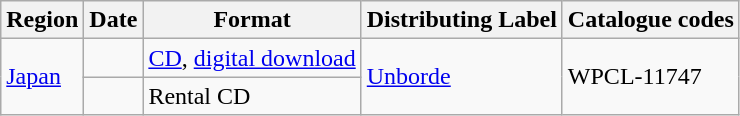<table class="wikitable">
<tr>
<th>Region</th>
<th>Date</th>
<th>Format</th>
<th>Distributing Label</th>
<th>Catalogue codes</th>
</tr>
<tr>
<td rowspan=2><a href='#'>Japan</a></td>
<td></td>
<td><a href='#'>CD</a>, <a href='#'>digital download</a></td>
<td rowspan=2><a href='#'>Unborde</a></td>
<td rowspan=2>WPCL-11747</td>
</tr>
<tr>
<td></td>
<td>Rental CD</td>
</tr>
</table>
